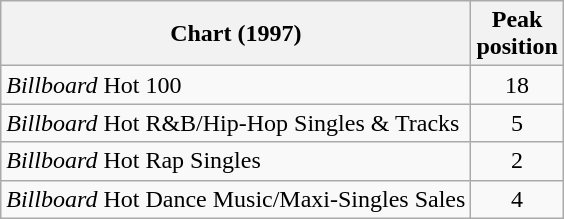<table class="wikitable">
<tr>
<th>Chart (1997)</th>
<th>Peak<br>position</th>
</tr>
<tr>
<td><em>Billboard</em> Hot 100</td>
<td align="center">18</td>
</tr>
<tr>
<td><em>Billboard</em> Hot R&B/Hip-Hop Singles & Tracks</td>
<td align="center">5</td>
</tr>
<tr>
<td><em>Billboard</em> Hot Rap Singles</td>
<td align="center">2</td>
</tr>
<tr>
<td><em>Billboard</em> Hot Dance Music/Maxi-Singles Sales</td>
<td align="center">4</td>
</tr>
</table>
